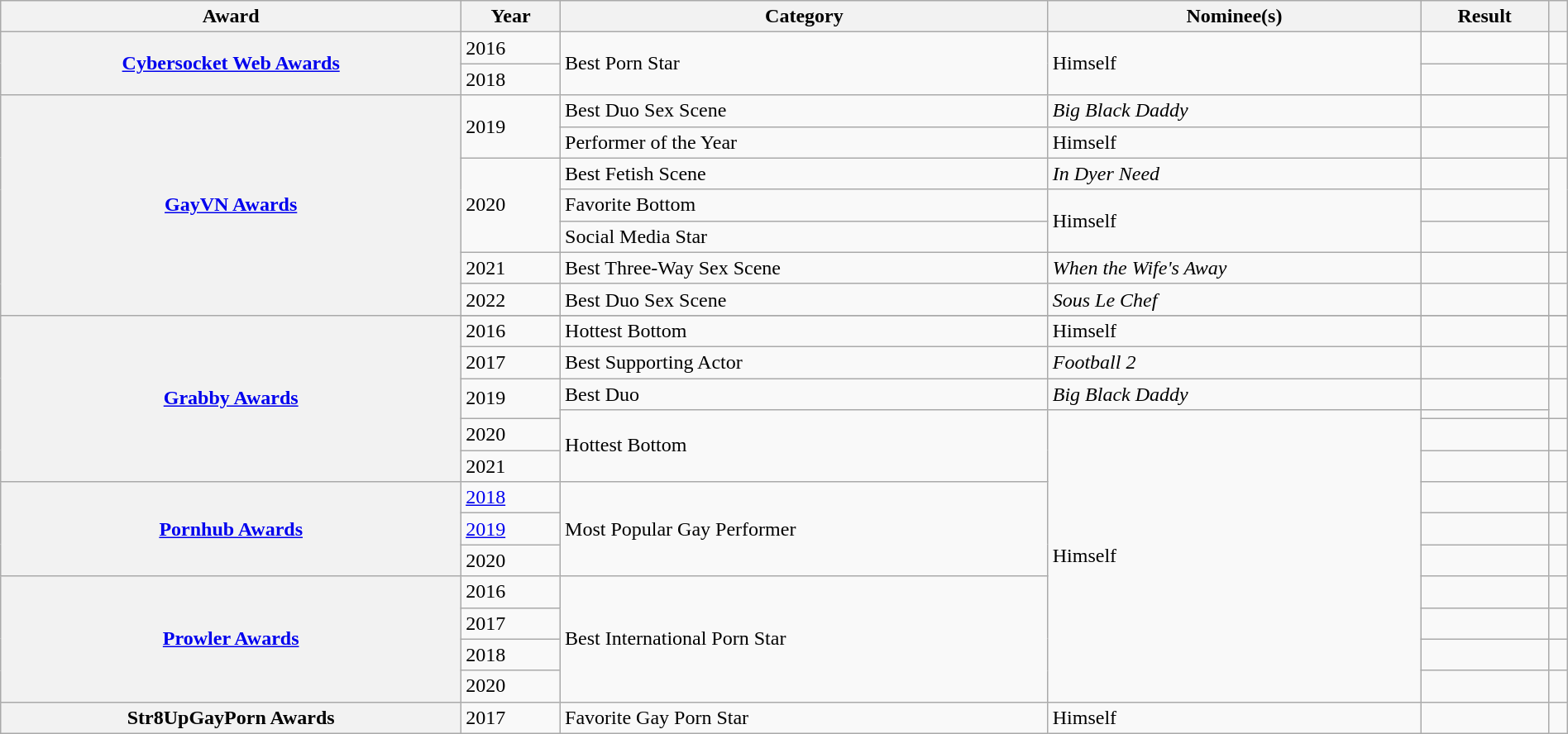<table class="wikitable sortable plainrowheaders" width=100%>
<tr>
<th scope="col">Award</th>
<th scope="col">Year</th>
<th scope="col">Category</th>
<th scope="col">Nominee(s)</th>
<th scope="col">Result</th>
<th scope="col" class="unsortable"></th>
</tr>
<tr>
<th scope="row" rowspan="2"><a href='#'>Cybersocket Web Awards</a></th>
<td>2016</td>
<td rowspan="2">Best Porn Star</td>
<td rowspan="2">Himself</td>
<td></td>
<td></td>
</tr>
<tr>
<td>2018</td>
<td></td>
<td></td>
</tr>
<tr>
<th scope="row" rowspan="7"><a href='#'>GayVN Awards</a></th>
<td rowspan="2">2019</td>
<td>Best Duo Sex Scene</td>
<td><em>Big Black Daddy</em></td>
<td></td>
<td rowspan="2"></td>
</tr>
<tr>
<td>Performer of the Year</td>
<td>Himself</td>
<td></td>
</tr>
<tr>
<td rowspan="3">2020</td>
<td>Best Fetish Scene</td>
<td><em>In Dyer Need</em></td>
<td></td>
<td rowspan="3"></td>
</tr>
<tr>
<td>Favorite Bottom</td>
<td rowspan="2">Himself</td>
<td></td>
</tr>
<tr>
<td>Social Media Star</td>
<td></td>
</tr>
<tr>
<td>2021</td>
<td>Best Three-Way Sex Scene</td>
<td><em>When the Wife's Away</em></td>
<td></td>
<td></td>
</tr>
<tr>
<td>2022</td>
<td>Best Duo Sex Scene</td>
<td><em>Sous Le Chef</em></td>
<td></td>
<td></td>
</tr>
<tr>
<th scope="row" rowspan="7"><a href='#'>Grabby Awards</a></th>
</tr>
<tr>
<td>2016</td>
<td>Hottest Bottom</td>
<td>Himself</td>
<td></td>
<td></td>
</tr>
<tr>
<td>2017</td>
<td>Best Supporting Actor</td>
<td><em>Football 2</em></td>
<td></td>
<td></td>
</tr>
<tr>
<td rowspan="2">2019</td>
<td>Best Duo</td>
<td><em>Big Black Daddy</em></td>
<td></td>
<td rowspan="2"></td>
</tr>
<tr>
<td rowspan="3">Hottest Bottom</td>
<td rowspan="10">Himself</td>
<td></td>
</tr>
<tr>
<td>2020</td>
<td></td>
<td></td>
</tr>
<tr>
<td>2021</td>
<td></td>
<td></td>
</tr>
<tr>
<th scope="row" rowspan="3"><a href='#'>Pornhub Awards</a></th>
<td><a href='#'>2018</a></td>
<td rowspan="3">Most Popular Gay Performer</td>
<td></td>
<td></td>
</tr>
<tr>
<td><a href='#'>2019</a></td>
<td></td>
<td></td>
</tr>
<tr>
<td>2020</td>
<td></td>
<td></td>
</tr>
<tr>
<th scope="row" rowspan="4"><a href='#'>Prowler Awards</a></th>
<td>2016</td>
<td rowspan="4">Best International Porn Star</td>
<td></td>
<td></td>
</tr>
<tr>
<td>2017</td>
<td></td>
<td></td>
</tr>
<tr>
<td>2018</td>
<td></td>
<td></td>
</tr>
<tr>
<td>2020</td>
<td></td>
<td></td>
</tr>
<tr>
<th scope="row">Str8UpGayPorn Awards</th>
<td>2017</td>
<td>Favorite Gay Porn Star</td>
<td>Himself</td>
<td></td>
<td></td>
</tr>
</table>
